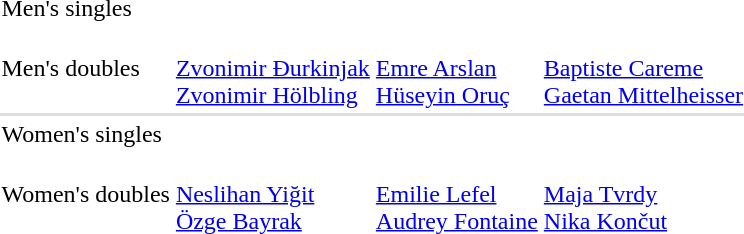<table>
<tr>
<td>Men's singles</td>
<td></td>
<td></td>
<td></td>
</tr>
<tr>
<td>Men's doubles</td>
<td><br><a href='#'>Zvonimir Đurkinjak</a><br><a href='#'>Zvonimir Hölbling</a></td>
<td><br><a href='#'>Emre Arslan</a><br><a href='#'>Hüseyin Oruç</a></td>
<td><br><a href='#'>Baptiste Careme</a><br><a href='#'>Gaetan Mittelheisser</a></td>
</tr>
<tr bgcolor=#DDDDDD>
<td colspan=7></td>
</tr>
<tr>
<td>Women's singles</td>
<td></td>
<td></td>
<td></td>
</tr>
<tr>
<td>Women's doubles</td>
<td><br><a href='#'>Neslihan Yiğit</a><br><a href='#'>Özge Bayrak</a></td>
<td><br><a href='#'>Emilie Lefel</a><br><a href='#'>Audrey Fontaine</a></td>
<td><br><a href='#'>Maja Tvrdy</a><br><a href='#'>Nika Končut</a></td>
</tr>
</table>
